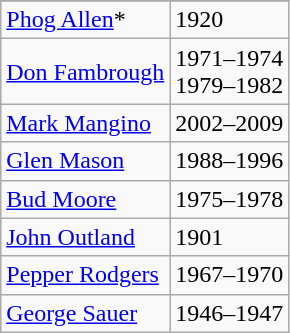<table class="wikitable">
<tr>
</tr>
<tr>
<td><a href='#'>Phog Allen</a>*</td>
<td>1920</td>
</tr>
<tr>
<td><a href='#'>Don Fambrough</a></td>
<td>1971–1974<br>1979–1982</td>
</tr>
<tr>
<td><a href='#'>Mark Mangino</a></td>
<td>2002–2009</td>
</tr>
<tr>
<td><a href='#'>Glen Mason</a></td>
<td>1988–1996</td>
</tr>
<tr>
<td><a href='#'>Bud Moore</a></td>
<td>1975–1978</td>
</tr>
<tr>
<td><a href='#'>John Outland</a></td>
<td>1901</td>
</tr>
<tr>
<td><a href='#'>Pepper Rodgers</a></td>
<td>1967–1970</td>
</tr>
<tr>
<td><a href='#'>George Sauer</a></td>
<td>1946–1947</td>
</tr>
</table>
